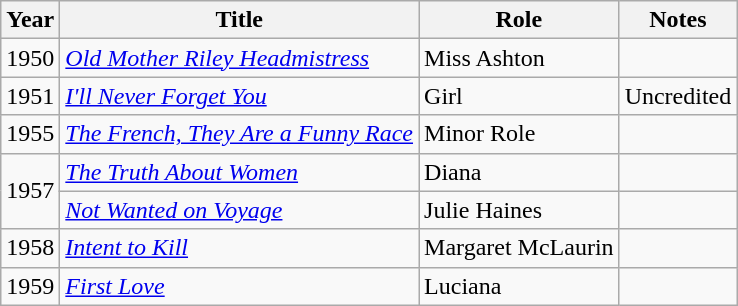<table class="wikitable">
<tr>
<th>Year</th>
<th>Title</th>
<th>Role</th>
<th>Notes</th>
</tr>
<tr>
<td>1950</td>
<td><em><a href='#'>Old Mother Riley Headmistress</a></em></td>
<td>Miss Ashton</td>
<td></td>
</tr>
<tr>
<td>1951</td>
<td><em><a href='#'>I'll Never Forget You</a></em></td>
<td>Girl</td>
<td>Uncredited</td>
</tr>
<tr>
<td>1955</td>
<td><em><a href='#'>The French, They Are a Funny Race</a></em></td>
<td>Minor Role</td>
<td></td>
</tr>
<tr>
<td rowspan=2>1957</td>
<td><em><a href='#'>The Truth About Women</a></em></td>
<td>Diana</td>
<td></td>
</tr>
<tr>
<td><em><a href='#'>Not Wanted on Voyage</a></em></td>
<td>Julie Haines</td>
<td></td>
</tr>
<tr>
<td>1958</td>
<td><em><a href='#'>Intent to Kill</a></em></td>
<td>Margaret McLaurin</td>
<td></td>
</tr>
<tr>
<td>1959</td>
<td><em><a href='#'>First Love</a></em></td>
<td>Luciana</td>
<td></td>
</tr>
</table>
